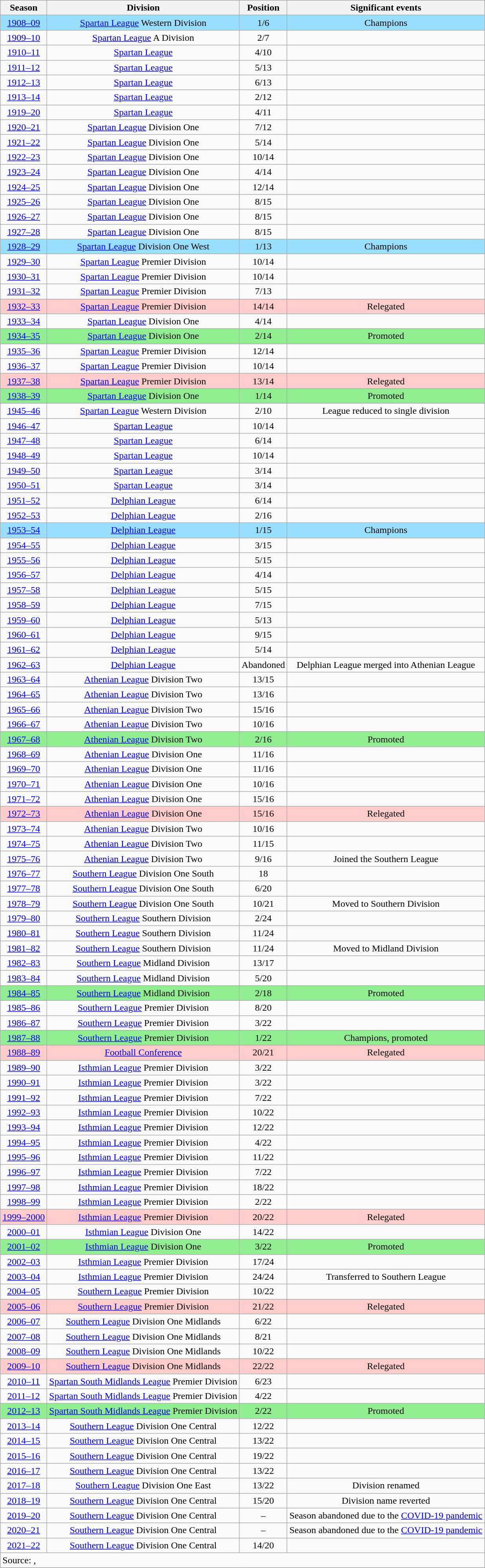<table class="wikitable collapsible collapsed" style=text-align:center>
<tr>
<th>Season</th>
<th>Division</th>
<th>Position</th>
<th>Significant events</th>
</tr>
<tr style="background: #97DEFF;">
<td><a href='#'>1908–09</a></td>
<td><a href='#'>Spartan League</a> Western Division</td>
<td>1/6</td>
<td>Champions</td>
</tr>
<tr>
<td><a href='#'>1909–10</a></td>
<td><a href='#'>Spartan League</a> A Division</td>
<td>2/7</td>
<td></td>
</tr>
<tr>
<td><a href='#'>1910–11</a></td>
<td><a href='#'>Spartan League</a></td>
<td>4/10</td>
<td></td>
</tr>
<tr>
<td><a href='#'>1911–12</a></td>
<td><a href='#'>Spartan League</a></td>
<td>5/13</td>
<td></td>
</tr>
<tr>
<td><a href='#'>1912–13</a></td>
<td><a href='#'>Spartan League</a></td>
<td>6/13</td>
<td></td>
</tr>
<tr>
<td><a href='#'>1913–14</a></td>
<td><a href='#'>Spartan League</a></td>
<td>2/12</td>
<td></td>
</tr>
<tr>
<td><a href='#'>1919–20</a></td>
<td><a href='#'>Spartan League</a></td>
<td>4/11</td>
<td></td>
</tr>
<tr>
<td><a href='#'>1920–21</a></td>
<td><a href='#'>Spartan League</a> Division One</td>
<td>7/12</td>
<td></td>
</tr>
<tr>
<td><a href='#'>1921–22</a></td>
<td><a href='#'>Spartan League</a> Division One</td>
<td>5/14</td>
<td></td>
</tr>
<tr>
<td><a href='#'>1922–23</a></td>
<td><a href='#'>Spartan League</a> Division One</td>
<td>10/14</td>
<td></td>
</tr>
<tr>
<td><a href='#'>1923–24</a></td>
<td><a href='#'>Spartan League</a> Division One</td>
<td>4/14</td>
<td></td>
</tr>
<tr>
<td><a href='#'>1924–25</a></td>
<td><a href='#'>Spartan League</a> Division One</td>
<td>12/14</td>
<td></td>
</tr>
<tr>
<td><a href='#'>1925–26</a></td>
<td><a href='#'>Spartan League</a> Division One</td>
<td>8/15</td>
<td></td>
</tr>
<tr>
<td><a href='#'>1926–27</a></td>
<td><a href='#'>Spartan League</a> Division One</td>
<td>8/15</td>
<td></td>
</tr>
<tr>
<td><a href='#'>1927–28</a></td>
<td><a href='#'>Spartan League</a> Division One</td>
<td>8/15</td>
<td></td>
</tr>
<tr style="background: #97DEFF;">
<td><a href='#'>1928–29</a></td>
<td><a href='#'>Spartan League</a> Division One West</td>
<td>1/13</td>
<td>Champions</td>
</tr>
<tr>
<td><a href='#'>1929–30</a></td>
<td><a href='#'>Spartan League</a> Premier Division</td>
<td>10/14</td>
<td></td>
</tr>
<tr>
<td><a href='#'>1930–31</a></td>
<td><a href='#'>Spartan League</a> Premier Division</td>
<td>10/14</td>
<td></td>
</tr>
<tr>
<td><a href='#'>1931–32</a></td>
<td><a href='#'>Spartan League</a> Premier Division</td>
<td>7/13</td>
<td></td>
</tr>
<tr style="background:#fcc;">
<td><a href='#'>1932–33</a></td>
<td><a href='#'>Spartan League</a> Premier Division</td>
<td>14/14</td>
<td>Relegated</td>
</tr>
<tr>
<td><a href='#'>1933–34</a></td>
<td><a href='#'>Spartan League</a> Division One</td>
<td>4/14</td>
<td></td>
</tr>
<tr style="background: #90EE90;">
<td><a href='#'>1934–35</a></td>
<td><a href='#'>Spartan League</a> Division One</td>
<td>2/14</td>
<td>Promoted</td>
</tr>
<tr>
<td><a href='#'>1935–36</a></td>
<td><a href='#'>Spartan League</a> Premier Division</td>
<td>12/14</td>
<td></td>
</tr>
<tr>
<td><a href='#'>1936–37</a></td>
<td><a href='#'>Spartan League</a> Premier Division</td>
<td>10/14</td>
<td></td>
</tr>
<tr style="background:#fcc;">
<td><a href='#'>1937–38</a></td>
<td><a href='#'>Spartan League</a> Premier Division</td>
<td>13/14</td>
<td>Relegated</td>
</tr>
<tr style="background: #90EE90;">
<td><a href='#'>1938–39</a></td>
<td><a href='#'>Spartan League</a> Division One</td>
<td>1/14</td>
<td>Promoted</td>
</tr>
<tr>
<td><a href='#'>1945–46</a></td>
<td><a href='#'>Spartan League</a> Western Division</td>
<td>2/10</td>
<td>League reduced to single division</td>
</tr>
<tr>
<td><a href='#'>1946–47</a></td>
<td><a href='#'>Spartan League</a></td>
<td>10/14</td>
<td></td>
</tr>
<tr>
<td><a href='#'>1947–48</a></td>
<td><a href='#'>Spartan League</a></td>
<td>6/14</td>
<td></td>
</tr>
<tr>
<td><a href='#'>1948–49</a></td>
<td><a href='#'>Spartan League</a></td>
<td>10/14</td>
<td></td>
</tr>
<tr>
<td><a href='#'>1949–50</a></td>
<td><a href='#'>Spartan League</a></td>
<td>3/14</td>
<td></td>
</tr>
<tr>
<td><a href='#'>1950–51</a></td>
<td><a href='#'>Spartan League</a></td>
<td>3/14</td>
<td></td>
</tr>
<tr>
<td><a href='#'>1951–52</a></td>
<td><a href='#'>Delphian League</a></td>
<td>6/14</td>
<td></td>
</tr>
<tr>
<td><a href='#'>1952–53</a></td>
<td><a href='#'>Delphian League</a></td>
<td>2/16</td>
<td></td>
</tr>
<tr style="background: #97DEFF;">
<td><a href='#'>1953–54</a></td>
<td><a href='#'>Delphian League</a></td>
<td>1/15</td>
<td>Champions</td>
</tr>
<tr>
<td><a href='#'>1954–55</a></td>
<td><a href='#'>Delphian League</a></td>
<td>3/15</td>
<td></td>
</tr>
<tr>
<td><a href='#'>1955–56</a></td>
<td><a href='#'>Delphian League</a></td>
<td>5/15</td>
<td></td>
</tr>
<tr>
<td><a href='#'>1956–57</a></td>
<td><a href='#'>Delphian League</a></td>
<td>4/14</td>
<td></td>
</tr>
<tr>
<td><a href='#'>1957–58</a></td>
<td><a href='#'>Delphian League</a></td>
<td>5/15</td>
<td></td>
</tr>
<tr>
<td><a href='#'>1958–59</a></td>
<td><a href='#'>Delphian League</a></td>
<td>7/15</td>
<td></td>
</tr>
<tr>
<td><a href='#'>1959–60</a></td>
<td><a href='#'>Delphian League</a></td>
<td>5/13</td>
<td></td>
</tr>
<tr>
<td><a href='#'>1960–61</a></td>
<td><a href='#'>Delphian League</a></td>
<td>9/15</td>
<td></td>
</tr>
<tr>
<td><a href='#'>1961–62</a></td>
<td><a href='#'>Delphian League</a></td>
<td>5/14</td>
<td></td>
</tr>
<tr>
<td><a href='#'>1962–63</a></td>
<td><a href='#'>Delphian League</a></td>
<td>Abandoned</td>
<td>Delphian League merged into Athenian League</td>
</tr>
<tr>
<td><a href='#'>1963–64</a></td>
<td><a href='#'>Athenian League</a> Division Two</td>
<td>13/15</td>
<td></td>
</tr>
<tr>
<td><a href='#'>1964–65</a></td>
<td><a href='#'>Athenian League</a> Division Two</td>
<td>13/16</td>
<td></td>
</tr>
<tr>
<td><a href='#'>1965–66</a></td>
<td><a href='#'>Athenian League</a> Division Two</td>
<td>15/16</td>
<td></td>
</tr>
<tr>
<td><a href='#'>1966–67</a></td>
<td><a href='#'>Athenian League</a> Division Two</td>
<td>10/16</td>
<td></td>
</tr>
<tr style="background: #90EE90;">
<td><a href='#'>1967–68</a></td>
<td><a href='#'>Athenian League</a> Division Two</td>
<td>2/16</td>
<td>Promoted</td>
</tr>
<tr>
<td><a href='#'>1968–69</a></td>
<td><a href='#'>Athenian League</a> Division One</td>
<td>11/16</td>
<td></td>
</tr>
<tr>
<td><a href='#'>1969–70</a></td>
<td><a href='#'>Athenian League</a> Division One</td>
<td>11/16</td>
<td></td>
</tr>
<tr>
<td><a href='#'>1970–71</a></td>
<td><a href='#'>Athenian League</a> Division One</td>
<td>10/16</td>
<td></td>
</tr>
<tr>
<td><a href='#'>1971–72</a></td>
<td><a href='#'>Athenian League</a> Division One</td>
<td>15/16</td>
<td></td>
</tr>
<tr style="background:#fcc;">
<td><a href='#'>1972–73</a></td>
<td><a href='#'>Athenian League</a> Division One</td>
<td>15/16</td>
<td>Relegated</td>
</tr>
<tr>
<td><a href='#'>1973–74</a></td>
<td><a href='#'>Athenian League</a> Division Two</td>
<td>10/16</td>
<td></td>
</tr>
<tr>
<td><a href='#'>1974–75</a></td>
<td><a href='#'>Athenian League</a> Division Two</td>
<td>11/15</td>
<td></td>
</tr>
<tr>
<td><a href='#'>1975–76</a></td>
<td><a href='#'>Athenian League</a> Division Two</td>
<td>9/16</td>
<td>Joined the Southern League</td>
</tr>
<tr>
<td><a href='#'>1976–77</a></td>
<td><a href='#'>Southern League</a> Division One South</td>
<td>18</td>
<td></td>
</tr>
<tr>
<td><a href='#'>1977–78</a></td>
<td><a href='#'>Southern League</a> Division One South</td>
<td>6/20</td>
<td></td>
</tr>
<tr>
<td><a href='#'>1978–79</a></td>
<td><a href='#'>Southern League</a> Division One South</td>
<td>10/21</td>
<td>Moved to Southern Division</td>
</tr>
<tr>
<td><a href='#'>1979–80</a></td>
<td><a href='#'>Southern League</a> Southern Division</td>
<td>2/24</td>
<td></td>
</tr>
<tr>
<td><a href='#'>1980–81</a></td>
<td><a href='#'>Southern League</a> Southern Division</td>
<td>11/24</td>
<td></td>
</tr>
<tr>
<td><a href='#'>1981–82</a></td>
<td><a href='#'>Southern League</a> Southern Division</td>
<td>11/24</td>
<td>Moved to Midland Division</td>
</tr>
<tr>
<td><a href='#'>1982–83</a></td>
<td><a href='#'>Southern League</a> Midland Division</td>
<td>13/17</td>
<td></td>
</tr>
<tr>
<td><a href='#'>1983–84</a></td>
<td><a href='#'>Southern League</a> Midland Division</td>
<td>5/20</td>
<td></td>
</tr>
<tr style="background: #90EE90;">
<td><a href='#'>1984–85</a></td>
<td><a href='#'>Southern League</a> Midland Division</td>
<td>2/18</td>
<td>Promoted</td>
</tr>
<tr>
<td><a href='#'>1985–86</a></td>
<td><a href='#'>Southern League</a> Premier Division</td>
<td>8/20</td>
<td></td>
</tr>
<tr>
<td><a href='#'>1986–87</a></td>
<td><a href='#'>Southern League</a> Premier Division</td>
<td>3/22</td>
<td></td>
</tr>
<tr style="background: #90EE90;">
<td><a href='#'>1987–88</a></td>
<td><a href='#'>Southern League</a> Premier Division</td>
<td>1/22</td>
<td>Champions, promoted</td>
</tr>
<tr style="background:#fcc;">
<td><a href='#'>1988–89</a></td>
<td><a href='#'>Football Conference</a></td>
<td>20/21</td>
<td>Relegated</td>
</tr>
<tr>
<td><a href='#'>1989–90</a></td>
<td><a href='#'>Isthmian League</a> Premier Division</td>
<td>3/22</td>
<td></td>
</tr>
<tr>
<td><a href='#'>1990–91</a></td>
<td><a href='#'>Isthmian League</a> Premier Division</td>
<td>3/22</td>
<td></td>
</tr>
<tr>
<td><a href='#'>1991–92</a></td>
<td><a href='#'>Isthmian League</a> Premier Division</td>
<td>7/22</td>
<td></td>
</tr>
<tr>
<td><a href='#'>1992–93</a></td>
<td><a href='#'>Isthmian League</a> Premier Division</td>
<td>10/22</td>
<td></td>
</tr>
<tr>
<td><a href='#'>1993–94</a></td>
<td><a href='#'>Isthmian League</a> Premier Division</td>
<td>12/22</td>
<td></td>
</tr>
<tr>
<td><a href='#'>1994–95</a></td>
<td><a href='#'>Isthmian League</a> Premier Division</td>
<td>4/22</td>
<td></td>
</tr>
<tr>
<td><a href='#'>1995–96</a></td>
<td><a href='#'>Isthmian League</a> Premier Division</td>
<td>11/22</td>
<td></td>
</tr>
<tr>
<td><a href='#'>1996–97</a></td>
<td><a href='#'>Isthmian League</a> Premier Division</td>
<td>7/22</td>
<td></td>
</tr>
<tr>
<td><a href='#'>1997–98</a></td>
<td><a href='#'>Isthmian League</a> Premier Division</td>
<td>18/22</td>
<td></td>
</tr>
<tr>
<td><a href='#'>1998–99</a></td>
<td><a href='#'>Isthmian League</a> Premier Division</td>
<td>2/22</td>
<td></td>
</tr>
<tr style="background:#fcc;">
<td><a href='#'>1999–2000</a></td>
<td><a href='#'>Isthmian League</a> Premier Division</td>
<td>20/22</td>
<td>Relegated</td>
</tr>
<tr>
<td><a href='#'>2000–01</a></td>
<td><a href='#'>Isthmian League</a> Division One</td>
<td>14/22</td>
<td></td>
</tr>
<tr style="background: #90EE90;">
<td><a href='#'>2001–02</a></td>
<td><a href='#'>Isthmian League</a> Division One</td>
<td>3/22</td>
<td>Promoted</td>
</tr>
<tr>
<td><a href='#'>2002–03</a></td>
<td><a href='#'>Isthmian League</a> Premier Division</td>
<td>17/24</td>
<td></td>
</tr>
<tr>
<td><a href='#'>2003–04</a></td>
<td><a href='#'>Isthmian League</a> Premier Division</td>
<td>24/24</td>
<td>Transferred to Southern League</td>
</tr>
<tr>
<td><a href='#'>2004–05</a></td>
<td><a href='#'>Southern League</a> Premier Division</td>
<td>10/22</td>
<td></td>
</tr>
<tr style="background:#fcc;">
<td><a href='#'>2005–06</a></td>
<td><a href='#'>Southern League</a> Premier Division</td>
<td>21/22</td>
<td>Relegated</td>
</tr>
<tr>
<td><a href='#'>2006–07</a></td>
<td><a href='#'>Southern League</a> Division One Midlands</td>
<td>6/22</td>
<td></td>
</tr>
<tr>
<td><a href='#'>2007–08</a></td>
<td><a href='#'>Southern League</a> Division One Midlands</td>
<td>8/21</td>
<td></td>
</tr>
<tr>
<td><a href='#'>2008–09</a></td>
<td><a href='#'>Southern League</a> Division One Midlands</td>
<td>10/22</td>
<td></td>
</tr>
<tr style="background:#fcc;">
<td><a href='#'>2009–10</a></td>
<td><a href='#'>Southern League</a> Division One Midlands</td>
<td>22/22</td>
<td>Relegated</td>
</tr>
<tr>
<td><a href='#'>2010–11</a></td>
<td><a href='#'>Spartan South Midlands League</a> Premier Division</td>
<td>6/23</td>
<td></td>
</tr>
<tr>
<td><a href='#'>2011–12</a></td>
<td><a href='#'>Spartan South Midlands League</a> Premier Division</td>
<td>4/22</td>
<td></td>
</tr>
<tr style="background: #90EE90;">
<td><a href='#'>2012–13</a></td>
<td><a href='#'>Spartan South Midlands League</a> Premier Division</td>
<td>2/22</td>
<td>Promoted</td>
</tr>
<tr>
<td><a href='#'>2013–14</a></td>
<td><a href='#'>Southern League</a> Division One Central</td>
<td>12/22</td>
<td></td>
</tr>
<tr>
<td><a href='#'>2014–15</a></td>
<td><a href='#'>Southern League</a> Division One Central</td>
<td>13/22</td>
<td></td>
</tr>
<tr>
<td><a href='#'>2015–16</a></td>
<td><a href='#'>Southern League</a> Division One Central</td>
<td>19/22</td>
<td></td>
</tr>
<tr>
<td><a href='#'>2016–17</a></td>
<td><a href='#'>Southern League</a> Division One Central</td>
<td>13/22</td>
<td></td>
</tr>
<tr>
<td><a href='#'>2017–18</a></td>
<td><a href='#'>Southern League</a> Division One East</td>
<td>13/22</td>
<td>Division renamed</td>
</tr>
<tr>
<td><a href='#'>2018–19</a></td>
<td><a href='#'>Southern League</a> Division One Central</td>
<td>15/20</td>
<td>Division name reverted</td>
</tr>
<tr>
<td><a href='#'>2019–20</a></td>
<td><a href='#'>Southern League</a> Division One Central</td>
<td>–</td>
<td>Season abandoned due to the <a href='#'>COVID-19 pandemic</a></td>
</tr>
<tr>
<td><a href='#'>2020–21</a></td>
<td><a href='#'>Southern League</a> Division One Central</td>
<td>–</td>
<td>Season abandoned due to the <a href='#'>COVID-19 pandemic</a></td>
</tr>
<tr>
<td><a href='#'>2021–22</a></td>
<td><a href='#'>Southern League</a> Division One Central</td>
<td>14/20</td>
<td></td>
</tr>
<tr>
<td colspan=4 align=left>Source: , </td>
</tr>
</table>
